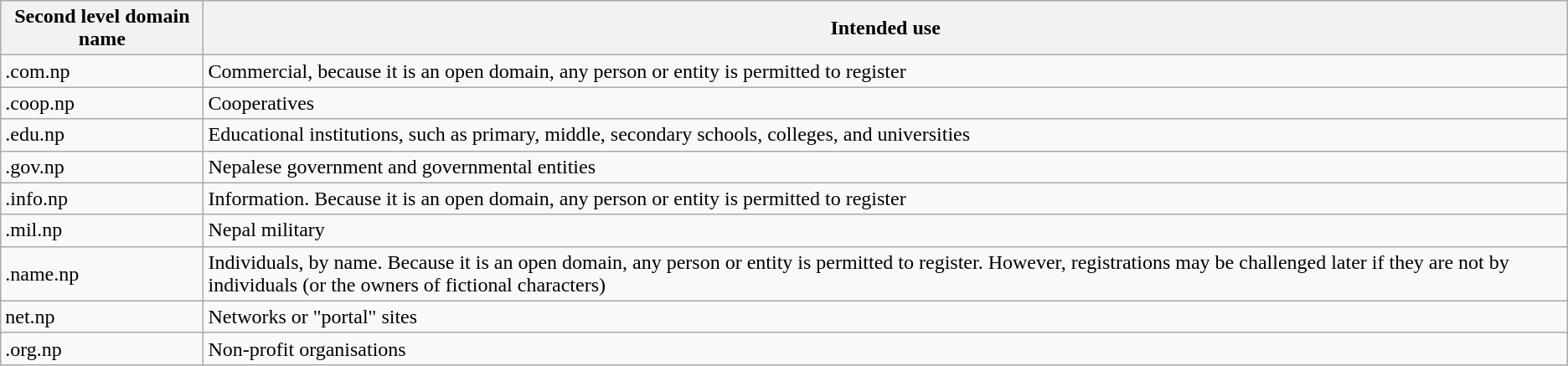<table class="wikitable">
<tr>
<th>Second level domain name</th>
<th>Intended use</th>
</tr>
<tr>
<td>.com.np</td>
<td>Commercial, because it is an open domain, any person or entity is permitted to register</td>
</tr>
<tr>
<td>.coop.np</td>
<td>Cooperatives</td>
</tr>
<tr>
<td>.edu.np</td>
<td>Educational institutions, such as primary, middle, secondary schools, colleges, and universities</td>
</tr>
<tr>
<td>.gov.np</td>
<td>Nepalese government and governmental entities</td>
</tr>
<tr>
<td>.info.np</td>
<td>Information. Because it is an open domain, any person or entity is permitted to register</td>
</tr>
<tr>
<td>.mil.np</td>
<td>Nepal military</td>
</tr>
<tr>
<td>.name.np</td>
<td>Individuals, by name. Because it is an open domain, any person or entity is permitted to register. However, registrations may be challenged later if they are not by individuals (or the owners of fictional characters)</td>
</tr>
<tr>
<td>net.np</td>
<td>Networks or "portal" sites</td>
</tr>
<tr>
<td>.org.np</td>
<td>Non-profit organisations</td>
</tr>
</table>
